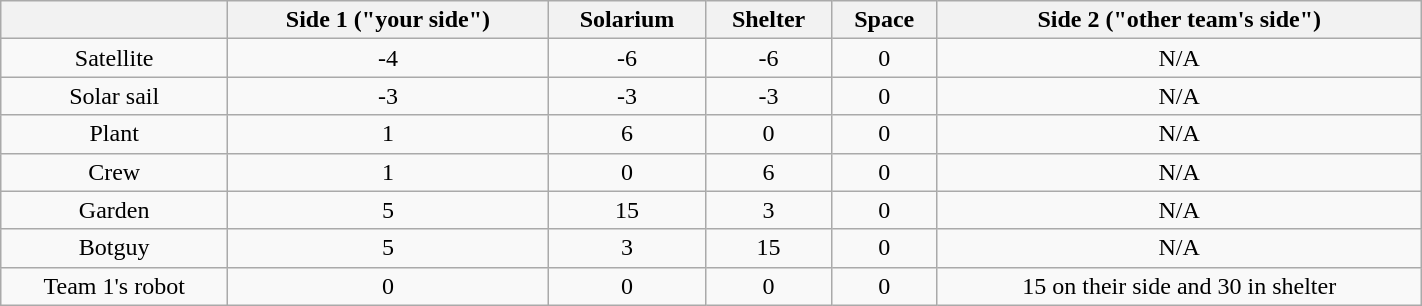<table class="wikitable" style="width:75%;">
<tr>
<th></th>
<th>Side 1 ("your side")</th>
<th>Solarium</th>
<th>Shelter</th>
<th>Space</th>
<th>Side 2 ("other team's side")</th>
</tr>
<tr style="text-align:center;">
<td>Satellite</td>
<td>-4</td>
<td>-6</td>
<td>-6</td>
<td>0</td>
<td>N/A</td>
</tr>
<tr style="text-align:center;">
<td>Solar sail</td>
<td>-3</td>
<td>-3</td>
<td>-3</td>
<td>0</td>
<td>N/A</td>
</tr>
<tr style="text-align:center;">
<td>Plant</td>
<td>1</td>
<td>6</td>
<td>0</td>
<td>0</td>
<td>N/A</td>
</tr>
<tr style="text-align:center;">
<td>Crew</td>
<td>1</td>
<td>0</td>
<td>6</td>
<td>0</td>
<td>N/A</td>
</tr>
<tr style="text-align:center;">
<td>Garden</td>
<td>5</td>
<td>15</td>
<td>3</td>
<td>0</td>
<td>N/A</td>
</tr>
<tr style="text-align:center;">
<td>Botguy</td>
<td>5</td>
<td>3</td>
<td>15</td>
<td>0</td>
<td>N/A</td>
</tr>
<tr style="text-align:center;">
<td>Team 1's robot</td>
<td>0</td>
<td>0</td>
<td>0</td>
<td>0</td>
<td>15 on their side and 30 in shelter</td>
</tr>
</table>
